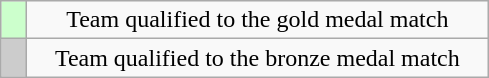<table class="wikitable" style="text-align: center;">
<tr>
<td width=10px bgcolor=#ccffcc></td>
<td width=300px>Team qualified to the gold medal match</td>
</tr>
<tr>
<td width=10px bgcolor=#cccccc></td>
<td width=300px>Team qualified to the bronze medal match</td>
</tr>
</table>
